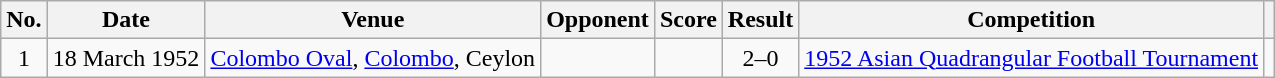<table class="wikitable sortable">
<tr>
<th scope="col">No.</th>
<th scope="col">Date</th>
<th scope="col">Venue</th>
<th scope="col">Opponent</th>
<th scope="col">Score</th>
<th scope="col">Result</th>
<th scope="col">Competition</th>
<th scope="col" class="unsortable"></th>
</tr>
<tr>
<td align="center">1</td>
<td>18 March 1952</td>
<td><a href='#'>Colombo Oval</a>, <a href='#'>Colombo</a>, Ceylon</td>
<td></td>
<td align="center"></td>
<td align="center">2–0</td>
<td><a href='#'>1952 Asian Quadrangular Football Tournament</a></td>
<td></td>
</tr>
</table>
